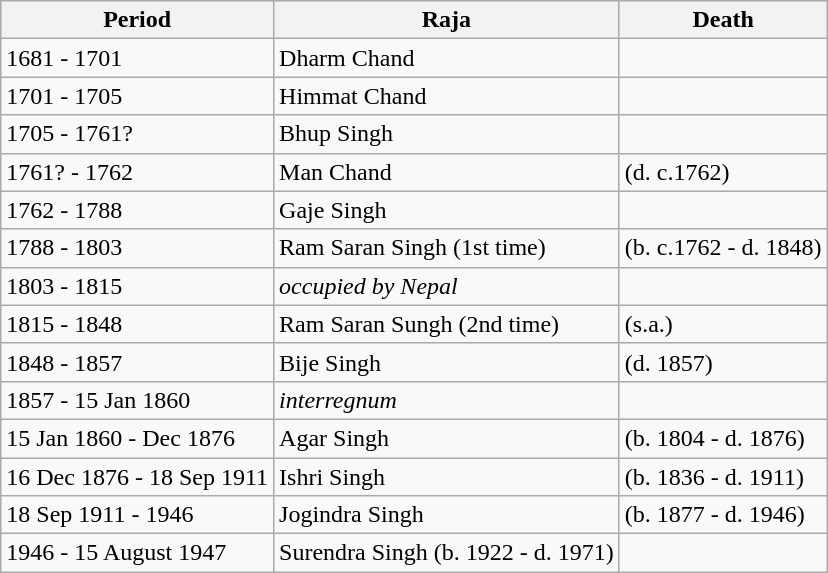<table class="wikitable">
<tr>
<th>Period</th>
<th>Raja</th>
<th>Death</th>
</tr>
<tr>
<td>1681 - 1701</td>
<td>Dharm Chand</td>
<td></td>
</tr>
<tr>
<td>1701 - 1705</td>
<td>Himmat Chand</td>
<td></td>
</tr>
<tr>
<td>1705 - 1761?</td>
<td>Bhup Singh</td>
<td></td>
</tr>
<tr>
<td>1761? - 1762</td>
<td>Man Chand</td>
<td>(d. c.1762)</td>
</tr>
<tr>
<td>1762 - 1788</td>
<td>Gaje Singh</td>
<td></td>
</tr>
<tr>
<td>1788 - 1803</td>
<td>Ram Saran Singh  (1st time)</td>
<td>(b. c.1762 - d. 1848)</td>
</tr>
<tr>
<td>1803 - 1815</td>
<td><em>occupied by Nepal</em></td>
<td></td>
</tr>
<tr>
<td>1815 - 1848</td>
<td>Ram Saran Sungh  (2nd time)</td>
<td>(s.a.)</td>
</tr>
<tr>
<td>1848 - 1857</td>
<td>Bije Singh</td>
<td>(d. 1857)</td>
</tr>
<tr>
<td>1857 - 15 Jan 1860</td>
<td><em>interregnum</em></td>
<td></td>
</tr>
<tr>
<td>15 Jan 1860 - Dec 1876</td>
<td>Agar Singh</td>
<td>(b. 1804 - d. 1876)</td>
</tr>
<tr>
<td>16 Dec 1876 - 18 Sep 1911</td>
<td>Ishri Singh</td>
<td>(b. 1836 - d. 1911)</td>
</tr>
<tr>
<td>18 Sep 1911 - 1946</td>
<td>Jogindra Singh</td>
<td>(b. 1877 - d. 1946)</td>
</tr>
<tr>
<td>1946 - 15 August 1947</td>
<td>Surendra Singh  (b. 1922 - d. 1971)</td>
<td></td>
</tr>
</table>
